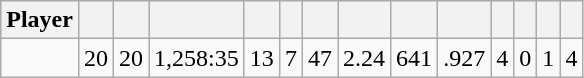<table class="wikitable sortable" style="text-align:center;">
<tr style="text-align:center; background:#ddd;">
<th>Player</th>
<th></th>
<th></th>
<th></th>
<th></th>
<th></th>
<th></th>
<th></th>
<th></th>
<th></th>
<th></th>
<th></th>
<th></th>
<th></th>
</tr>
<tr>
<td style=white-space:nowrap></td>
<td>20</td>
<td>20</td>
<td>1,258:35</td>
<td>13</td>
<td>7</td>
<td>47</td>
<td>2.24</td>
<td>641</td>
<td>.927</td>
<td>4</td>
<td>0</td>
<td>1</td>
<td>4</td>
</tr>
</table>
